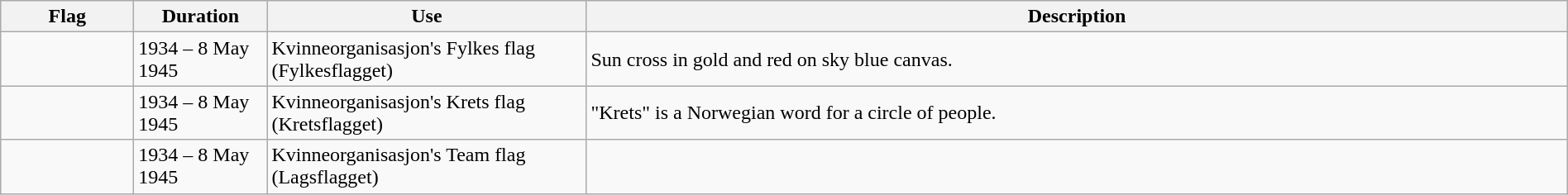<table class="wikitable" width="100%">
<tr>
<th style="width:100px;">Flag</th>
<th style="width:100px;">Duration</th>
<th style="width:250px;">Use</th>
<th style="min-width:250px">Description</th>
</tr>
<tr>
<td></td>
<td>1934 – 8 May 1945</td>
<td>Kvinneorganisasjon's Fylkes flag (Fylkesflagget)</td>
<td>Sun cross in gold and red on sky blue canvas.</td>
</tr>
<tr>
<td></td>
<td>1934 – 8 May 1945</td>
<td>Kvinneorganisasjon's Krets flag (Kretsflagget)</td>
<td>"Krets" is a Norwegian word for a circle of people.</td>
</tr>
<tr>
<td></td>
<td>1934 – 8 May 1945</td>
<td>Kvinneorganisasjon's Team flag (Lagsflagget)</td>
<td></td>
</tr>
</table>
